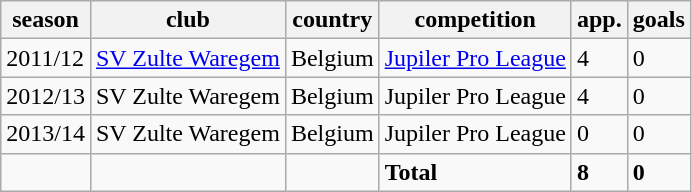<table class="wikitable">
<tr>
<th>season</th>
<th>club</th>
<th>country</th>
<th>competition</th>
<th>app.</th>
<th>goals</th>
</tr>
<tr>
<td>2011/12</td>
<td><a href='#'>SV Zulte Waregem</a></td>
<td>Belgium</td>
<td><a href='#'>Jupiler Pro League</a></td>
<td>4</td>
<td>0</td>
</tr>
<tr>
<td>2012/13</td>
<td>SV Zulte Waregem</td>
<td>Belgium</td>
<td>Jupiler Pro League</td>
<td>4</td>
<td>0</td>
</tr>
<tr>
<td>2013/14</td>
<td>SV Zulte Waregem</td>
<td>Belgium</td>
<td>Jupiler Pro League</td>
<td>0</td>
<td>0</td>
</tr>
<tr>
<td></td>
<td></td>
<td></td>
<td><strong>Total</strong></td>
<td><strong>8</strong></td>
<td><strong>0</strong></td>
</tr>
</table>
